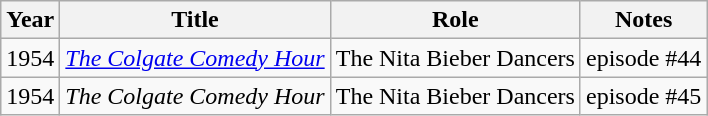<table class="wikitable">
<tr>
<th>Year</th>
<th>Title</th>
<th>Role</th>
<th>Notes</th>
</tr>
<tr>
<td>1954</td>
<td><em><a href='#'>The Colgate Comedy Hour</a></em></td>
<td>The Nita Bieber Dancers</td>
<td>episode #44</td>
</tr>
<tr>
<td>1954</td>
<td><em>The Colgate Comedy Hour</em></td>
<td>The Nita Bieber Dancers</td>
<td>episode #45</td>
</tr>
</table>
